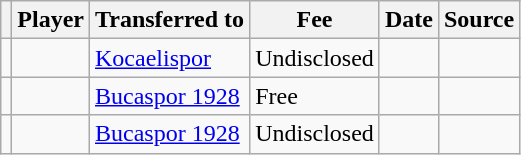<table class="wikitable plainrowheaders sortable">
<tr>
<th></th>
<th scope="col">Player</th>
<th>Transferred to</th>
<th style="width: 65px;">Fee</th>
<th scope="col">Date</th>
<th scope="col">Source</th>
</tr>
<tr>
<td align="center"></td>
<td></td>
<td> <a href='#'>Kocaelispor</a></td>
<td>Undisclosed</td>
<td></td>
<td></td>
</tr>
<tr>
<td align="center"></td>
<td></td>
<td> <a href='#'>Bucaspor 1928</a></td>
<td>Free</td>
<td></td>
<td></td>
</tr>
<tr>
<td align="center"></td>
<td></td>
<td> <a href='#'>Bucaspor 1928</a></td>
<td>Undisclosed</td>
<td></td>
<td></td>
</tr>
</table>
